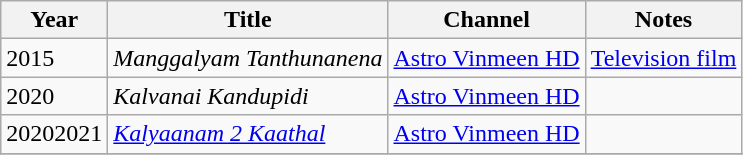<table class="wikitable sortable">
<tr>
<th>Year</th>
<th>Title</th>
<th>Channel</th>
<th class="unsortable">Notes</th>
</tr>
<tr>
<td>2015</td>
<td><em>Manggalyam Tanthunanena</em></td>
<td><a href='#'>Astro Vinmeen HD</a></td>
<td><a href='#'>Television film</a></td>
</tr>
<tr>
<td>2020</td>
<td><em>Kalvanai Kandupidi </em></td>
<td><a href='#'>Astro Vinmeen HD</a></td>
<td></td>
</tr>
<tr>
<td>20202021</td>
<td><em><a href='#'>Kalyaanam 2 Kaathal</a></em></td>
<td><a href='#'>Astro Vinmeen HD</a></td>
<td></td>
</tr>
<tr>
</tr>
</table>
